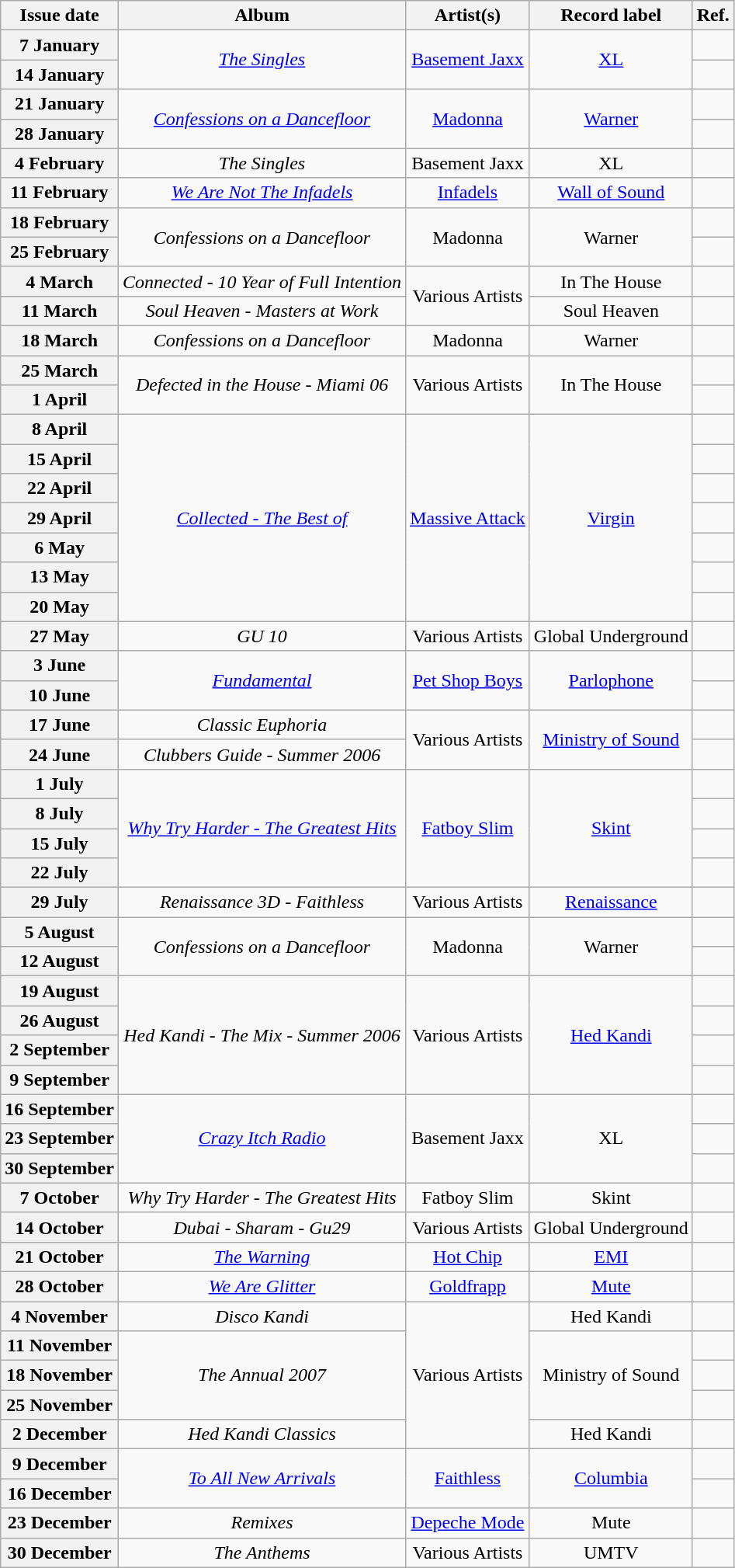<table class="wikitable plainrowheaders">
<tr>
<th scope=col>Issue date</th>
<th scope=col>Album</th>
<th scope=col>Artist(s)</th>
<th scope=col>Record label</th>
<th scope=col>Ref.</th>
</tr>
<tr>
<th scope=row>7 January</th>
<td align=center rowspan="2"><em><a href='#'>The Singles</a></em></td>
<td align=center rowspan="2"><a href='#'>Basement Jaxx</a></td>
<td align=center rowspan="2"><a href='#'>XL</a></td>
<td align=center></td>
</tr>
<tr>
<th scope=row>14 January</th>
<td align=center></td>
</tr>
<tr>
<th scope=row>21 January</th>
<td align=center rowspan="2"><em><a href='#'>Confessions on a Dancefloor</a></em></td>
<td align=center rowspan="2"><a href='#'>Madonna</a></td>
<td align=center rowspan="2"><a href='#'>Warner</a></td>
<td align=center></td>
</tr>
<tr>
<th scope=row>28 January</th>
<td align=center></td>
</tr>
<tr>
<th scope=row>4 February</th>
<td align=center><em>The Singles</em></td>
<td align=center>Basement Jaxx</td>
<td align=center>XL</td>
<td align=center></td>
</tr>
<tr>
<th scope=row>11 February</th>
<td align=center><em><a href='#'>We Are Not The Infadels</a></em></td>
<td align=center><a href='#'>Infadels</a></td>
<td align=center><a href='#'>Wall of Sound</a></td>
<td align=center></td>
</tr>
<tr>
<th scope=row>18 February</th>
<td align=center rowspan="2"><em>Confessions on a Dancefloor</em></td>
<td align=center rowspan="2">Madonna</td>
<td align=center rowspan="2">Warner</td>
<td align=center></td>
</tr>
<tr>
<th scope=row>25 February</th>
<td align=center></td>
</tr>
<tr>
<th scope=row>4 March</th>
<td align=center><em>Connected - 10 Year of Full Intention</em></td>
<td align=center rowspan="2">Various Artists</td>
<td align=center>In The House</td>
<td align=center></td>
</tr>
<tr>
<th scope=row>11 March</th>
<td align=center><em>Soul Heaven - Masters at Work</em></td>
<td align=center>Soul Heaven</td>
<td align=center></td>
</tr>
<tr>
<th scope=row>18 March</th>
<td align=center><em>Confessions on a Dancefloor</em></td>
<td align=center>Madonna</td>
<td align=center>Warner</td>
<td align=center></td>
</tr>
<tr>
<th scope=row>25 March</th>
<td align=center rowspan="2"><em>Defected in the House - Miami 06</em></td>
<td align=center rowspan="2">Various Artists</td>
<td align=center rowspan="2">In The House</td>
<td align=center></td>
</tr>
<tr>
<th scope=row>1 April</th>
<td align=center></td>
</tr>
<tr>
<th scope=row>8 April</th>
<td align=center rowspan="7"><em><a href='#'>Collected - The Best of</a></em></td>
<td align=center rowspan="7"><a href='#'>Massive Attack</a></td>
<td align=center rowspan="7"><a href='#'>Virgin</a></td>
<td align=center></td>
</tr>
<tr>
<th scope=row>15 April</th>
<td align=center></td>
</tr>
<tr>
<th scope=row>22 April</th>
<td align=center></td>
</tr>
<tr>
<th scope=row>29 April</th>
<td align=center></td>
</tr>
<tr>
<th scope=row>6 May</th>
<td align=center></td>
</tr>
<tr>
<th scope=row>13 May</th>
<td align=center></td>
</tr>
<tr>
<th scope=row>20 May</th>
<td align=center></td>
</tr>
<tr>
<th scope=row>27 May</th>
<td align=center><em>GU 10</em></td>
<td align=center>Various Artists</td>
<td align=center>Global Underground</td>
<td align=center></td>
</tr>
<tr>
<th scope=row>3 June</th>
<td align=center rowspan="2"><em><a href='#'>Fundamental</a></em></td>
<td align=center rowspan="2"><a href='#'>Pet Shop Boys</a></td>
<td align=center rowspan="2"><a href='#'>Parlophone</a></td>
<td align=center></td>
</tr>
<tr>
<th scope=row>10 June</th>
<td align=center></td>
</tr>
<tr>
<th scope=row>17 June</th>
<td align=center><em>Classic Euphoria</em></td>
<td align=center rowspan="2">Various Artists</td>
<td align=center rowspan="2"><a href='#'>Ministry of Sound</a></td>
<td align=center></td>
</tr>
<tr>
<th scope=row>24 June</th>
<td align=center><em>Clubbers Guide - Summer 2006</em></td>
<td align=center></td>
</tr>
<tr>
<th scope=row>1 July</th>
<td align=center rowspan="4"><em><a href='#'>Why Try Harder - The Greatest Hits</a></em></td>
<td align=center rowspan="4"><a href='#'>Fatboy Slim</a></td>
<td align=center rowspan="4"><a href='#'>Skint</a></td>
<td align=center></td>
</tr>
<tr>
<th scope=row>8 July</th>
<td align=center></td>
</tr>
<tr>
<th scope=row>15 July</th>
<td align=center></td>
</tr>
<tr>
<th scope=row>22 July</th>
<td align=center></td>
</tr>
<tr>
<th scope=row>29 July</th>
<td align=center><em>Renaissance 3D - Faithless</em></td>
<td align=center>Various Artists</td>
<td align=center><a href='#'>Renaissance</a></td>
<td align=center></td>
</tr>
<tr>
<th scope=row>5 August</th>
<td align=center rowspan="2"><em>Confessions on a Dancefloor</em></td>
<td align=center rowspan="2">Madonna</td>
<td align=center rowspan="2">Warner</td>
<td align=center></td>
</tr>
<tr>
<th scope=row>12 August</th>
<td align=center></td>
</tr>
<tr>
<th scope=row>19 August</th>
<td align=center rowspan="4"><em>Hed Kandi - The Mix - Summer 2006</em></td>
<td align=center rowspan="4">Various Artists</td>
<td align=center rowspan="4"><a href='#'>Hed Kandi</a></td>
<td align=center></td>
</tr>
<tr>
<th scope=row>26 August</th>
<td align=center></td>
</tr>
<tr>
<th scope=row>2 September</th>
<td align=center></td>
</tr>
<tr>
<th scope=row>9 September</th>
<td align=center></td>
</tr>
<tr>
<th scope=row>16 September</th>
<td align=center rowspan="3"><em><a href='#'>Crazy Itch Radio</a></em></td>
<td align=center rowspan="3">Basement Jaxx</td>
<td align=center rowspan="3">XL</td>
<td align=center></td>
</tr>
<tr>
<th scope=row>23 September</th>
<td align=center></td>
</tr>
<tr>
<th scope=row>30 September</th>
<td align=center></td>
</tr>
<tr>
<th scope=row>7 October</th>
<td align=center><em>Why Try Harder - The Greatest Hits</em></td>
<td align=center>Fatboy Slim</td>
<td align=center>Skint</td>
<td align=center></td>
</tr>
<tr>
<th scope=row>14 October</th>
<td align=center><em>Dubai - Sharam - Gu29</em></td>
<td align=center>Various Artists</td>
<td align=center>Global Underground</td>
<td align=center></td>
</tr>
<tr>
<th scope=row>21 October</th>
<td align=center><em><a href='#'>The Warning</a></em></td>
<td align=center><a href='#'>Hot Chip</a></td>
<td align=center><a href='#'>EMI</a></td>
<td align=center></td>
</tr>
<tr>
<th scope=row>28 October</th>
<td align=center><em><a href='#'>We Are Glitter</a></em></td>
<td align=center><a href='#'>Goldfrapp</a></td>
<td align=center><a href='#'>Mute</a></td>
<td align=center></td>
</tr>
<tr>
<th scope=row>4 November</th>
<td align=center><em>Disco Kandi</em></td>
<td align=center rowspan="5">Various Artists</td>
<td align=center>Hed Kandi</td>
<td align=center></td>
</tr>
<tr>
<th scope=row>11 November</th>
<td align=center rowspan="3"><em>The Annual 2007</em></td>
<td align=center rowspan="3">Ministry of Sound</td>
<td align=center></td>
</tr>
<tr>
<th scope=row>18 November</th>
<td align=center></td>
</tr>
<tr>
<th scope=row>25 November</th>
<td align=center></td>
</tr>
<tr>
<th scope=row>2 December</th>
<td align=center><em>Hed Kandi Classics</em></td>
<td align=center>Hed Kandi</td>
<td align=center></td>
</tr>
<tr>
<th scope=row>9 December</th>
<td align=center rowspan="2"><em><a href='#'>To All New Arrivals</a></em></td>
<td align=center rowspan="2"><a href='#'>Faithless</a></td>
<td align=center rowspan="2"><a href='#'>Columbia</a></td>
<td align=center></td>
</tr>
<tr>
<th scope=row>16 December</th>
<td align=center></td>
</tr>
<tr>
<th scope=row>23 December</th>
<td align=center><em>Remixes</em></td>
<td align=center><a href='#'>Depeche Mode</a></td>
<td align=center>Mute</td>
<td align=center></td>
</tr>
<tr>
<th scope=row>30 December</th>
<td align=center><em>The Anthems</em></td>
<td align=center>Various Artists</td>
<td align=center>UMTV</td>
<td align=center></td>
</tr>
</table>
